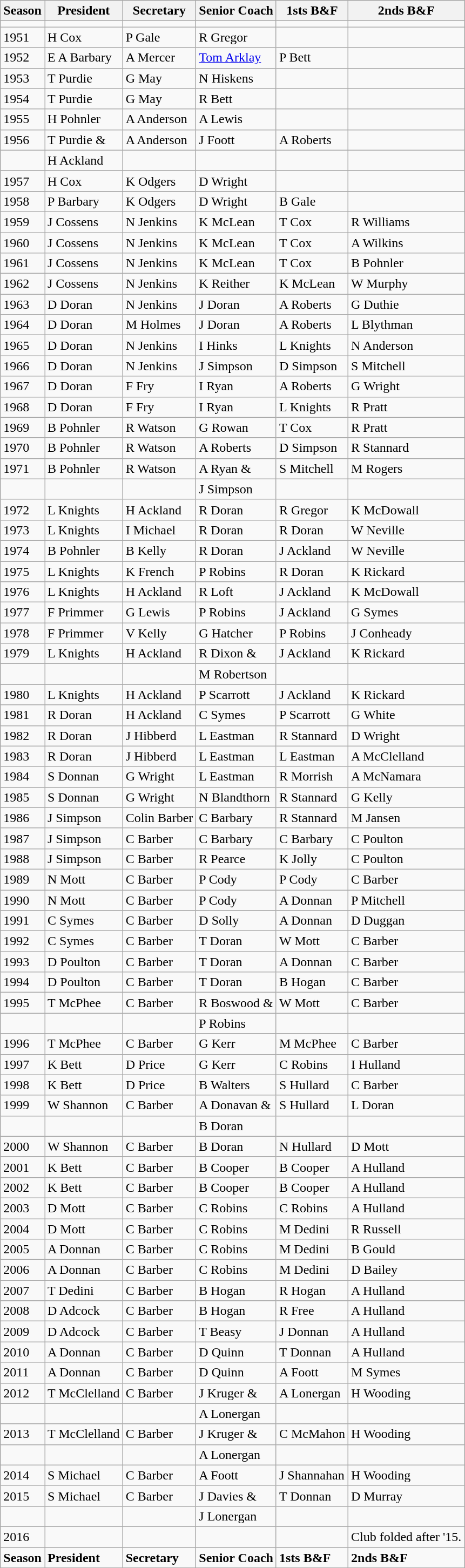<table class="wikitable">
<tr>
<th>Season</th>
<th>President</th>
<th>Secretary</th>
<th>Senior Coach</th>
<th>1sts B&F</th>
<th>2nds B&F</th>
</tr>
<tr>
<td></td>
<td></td>
<td></td>
<td></td>
<td></td>
<td></td>
</tr>
<tr>
<td>1951</td>
<td>H Cox</td>
<td>P Gale</td>
<td>R Gregor</td>
<td></td>
<td></td>
</tr>
<tr>
<td>1952</td>
<td>E A Barbary</td>
<td>A Mercer</td>
<td><a href='#'>Tom Arklay</a></td>
<td>P Bett</td>
<td></td>
</tr>
<tr>
<td>1953</td>
<td>T Purdie</td>
<td>G May</td>
<td>N Hiskens</td>
<td></td>
<td></td>
</tr>
<tr>
<td>1954</td>
<td>T Purdie</td>
<td>G May</td>
<td>R Bett</td>
<td></td>
<td></td>
</tr>
<tr>
<td>1955</td>
<td>H Pohnler</td>
<td>A Anderson</td>
<td>A Lewis</td>
<td></td>
<td></td>
</tr>
<tr>
<td>1956</td>
<td>T Purdie &</td>
<td>A Anderson</td>
<td>J Foott</td>
<td>A Roberts</td>
<td></td>
</tr>
<tr>
<td></td>
<td>H Ackland</td>
<td></td>
<td></td>
<td></td>
<td></td>
</tr>
<tr>
<td>1957</td>
<td>H Cox</td>
<td>K Odgers</td>
<td>D Wright</td>
<td></td>
<td></td>
</tr>
<tr>
<td>1958</td>
<td>P Barbary</td>
<td>K Odgers</td>
<td>D Wright</td>
<td>B Gale</td>
<td></td>
</tr>
<tr>
<td>1959</td>
<td>J Cossens</td>
<td>N Jenkins</td>
<td>K McLean</td>
<td>T Cox</td>
<td>R Williams</td>
</tr>
<tr>
<td>1960</td>
<td>J Cossens</td>
<td>N Jenkins</td>
<td>K McLean</td>
<td>T Cox</td>
<td>A Wilkins</td>
</tr>
<tr>
<td>1961</td>
<td>J Cossens</td>
<td>N Jenkins</td>
<td>K McLean</td>
<td>T Cox</td>
<td>B Pohnler</td>
</tr>
<tr>
<td>1962</td>
<td>J Cossens</td>
<td>N Jenkins</td>
<td>K Reither</td>
<td>K McLean</td>
<td>W Murphy</td>
</tr>
<tr>
<td>1963</td>
<td>D Doran</td>
<td>N Jenkins</td>
<td>J Doran</td>
<td>A Roberts</td>
<td>G Duthie</td>
</tr>
<tr>
<td>1964</td>
<td>D Doran</td>
<td>M Holmes</td>
<td>J Doran</td>
<td>A Roberts</td>
<td>L Blythman</td>
</tr>
<tr>
<td>1965</td>
<td>D Doran</td>
<td>N Jenkins</td>
<td>I Hinks</td>
<td>L Knights</td>
<td>N Anderson</td>
</tr>
<tr>
<td>1966</td>
<td>D Doran</td>
<td>N Jenkins</td>
<td>J Simpson</td>
<td>D Simpson</td>
<td>S Mitchell</td>
</tr>
<tr>
<td>1967</td>
<td>D Doran</td>
<td>F Fry</td>
<td>I Ryan</td>
<td>A Roberts</td>
<td>G Wright</td>
</tr>
<tr>
<td>1968</td>
<td>D Doran</td>
<td>F Fry</td>
<td>I Ryan</td>
<td>L Knights</td>
<td>R Pratt</td>
</tr>
<tr>
<td>1969</td>
<td>B Pohnler</td>
<td>R Watson</td>
<td>G Rowan</td>
<td>T Cox</td>
<td>R Pratt</td>
</tr>
<tr>
<td>1970</td>
<td>B Pohnler</td>
<td>R Watson</td>
<td>A Roberts</td>
<td>D Simpson</td>
<td>R Stannard</td>
</tr>
<tr>
<td>1971</td>
<td>B Pohnler</td>
<td>R Watson</td>
<td>A Ryan &</td>
<td>S Mitchell</td>
<td>M Rogers</td>
</tr>
<tr>
<td></td>
<td></td>
<td></td>
<td>J Simpson</td>
<td></td>
<td></td>
</tr>
<tr>
<td>1972</td>
<td>L Knights</td>
<td>H Ackland</td>
<td>R Doran</td>
<td>R Gregor</td>
<td>K McDowall</td>
</tr>
<tr>
<td>1973</td>
<td>L Knights</td>
<td>I Michael</td>
<td>R Doran</td>
<td>R Doran</td>
<td>W Neville</td>
</tr>
<tr>
<td>1974</td>
<td>B Pohnler</td>
<td>B Kelly</td>
<td>R Doran</td>
<td>J Ackland</td>
<td>W Neville</td>
</tr>
<tr>
<td>1975</td>
<td>L Knights</td>
<td>K French</td>
<td>P Robins</td>
<td>R Doran</td>
<td>K Rickard</td>
</tr>
<tr>
<td>1976</td>
<td>L Knights</td>
<td>H Ackland</td>
<td>R Loft</td>
<td>J Ackland</td>
<td>K McDowall</td>
</tr>
<tr>
<td>1977</td>
<td>F Primmer</td>
<td>G Lewis</td>
<td>P Robins</td>
<td>J Ackland</td>
<td>G Symes</td>
</tr>
<tr>
<td>1978</td>
<td>F Primmer</td>
<td>V Kelly</td>
<td>G Hatcher</td>
<td>P Robins</td>
<td>J Conheady</td>
</tr>
<tr>
<td>1979</td>
<td>L Knights</td>
<td>H Ackland</td>
<td>R Dixon &</td>
<td>J Ackland</td>
<td>K Rickard</td>
</tr>
<tr>
<td></td>
<td></td>
<td></td>
<td>M Robertson</td>
<td></td>
<td></td>
</tr>
<tr>
<td>1980</td>
<td>L Knights</td>
<td>H Ackland</td>
<td>P Scarrott</td>
<td>J Ackland</td>
<td>K Rickard</td>
</tr>
<tr>
<td>1981</td>
<td>R Doran</td>
<td>H Ackland</td>
<td>C Symes</td>
<td>P Scarrott</td>
<td>G White</td>
</tr>
<tr>
<td>1982</td>
<td>R Doran</td>
<td>J Hibberd</td>
<td>L Eastman</td>
<td>R Stannard</td>
<td>D Wright</td>
</tr>
<tr>
<td>1983</td>
<td>R Doran</td>
<td>J Hibberd</td>
<td>L Eastman</td>
<td>L Eastman</td>
<td>A McClelland</td>
</tr>
<tr>
<td>1984</td>
<td>S Donnan</td>
<td>G Wright</td>
<td>L Eastman</td>
<td>R Morrish</td>
<td>A McNamara</td>
</tr>
<tr>
<td>1985</td>
<td>S Donnan</td>
<td>G Wright</td>
<td>N Blandthorn</td>
<td>R Stannard</td>
<td>G Kelly</td>
</tr>
<tr>
<td>1986</td>
<td>J Simpson</td>
<td>Colin Barber</td>
<td>C Barbary</td>
<td>R Stannard</td>
<td>M Jansen</td>
</tr>
<tr>
<td>1987</td>
<td>J Simpson</td>
<td>C Barber</td>
<td>C Barbary</td>
<td>C Barbary</td>
<td>C Poulton</td>
</tr>
<tr>
<td>1988</td>
<td>J Simpson</td>
<td>C Barber</td>
<td>R Pearce</td>
<td>K Jolly</td>
<td>C Poulton</td>
</tr>
<tr>
<td>1989</td>
<td>N Mott</td>
<td>C Barber</td>
<td>P Cody</td>
<td>P Cody</td>
<td>C Barber</td>
</tr>
<tr>
<td>1990</td>
<td>N Mott</td>
<td>C Barber</td>
<td>P Cody</td>
<td>A Donnan</td>
<td>P Mitchell</td>
</tr>
<tr>
<td>1991</td>
<td>C Symes</td>
<td>C Barber</td>
<td>D Solly</td>
<td>A Donnan</td>
<td>D Duggan</td>
</tr>
<tr>
<td>1992</td>
<td>C Symes</td>
<td>C Barber</td>
<td>T Doran</td>
<td>W Mott</td>
<td>C Barber</td>
</tr>
<tr>
<td>1993</td>
<td>D Poulton</td>
<td>C Barber</td>
<td>T Doran</td>
<td>A Donnan</td>
<td>C Barber</td>
</tr>
<tr>
<td>1994</td>
<td>D Poulton</td>
<td>C Barber</td>
<td>T Doran</td>
<td>B Hogan</td>
<td>C Barber</td>
</tr>
<tr>
<td>1995</td>
<td>T McPhee</td>
<td>C Barber</td>
<td>R Boswood &</td>
<td>W Mott</td>
<td>C Barber</td>
</tr>
<tr>
<td></td>
<td></td>
<td></td>
<td>P Robins</td>
<td></td>
<td></td>
</tr>
<tr>
<td>1996</td>
<td>T McPhee</td>
<td>C Barber</td>
<td>G Kerr</td>
<td>M McPhee</td>
<td>C Barber</td>
</tr>
<tr>
<td>1997</td>
<td>K Bett</td>
<td>D Price</td>
<td>G Kerr</td>
<td>C Robins</td>
<td>I Hulland</td>
</tr>
<tr>
<td>1998</td>
<td>K Bett</td>
<td>D Price</td>
<td>B Walters</td>
<td>S Hullard</td>
<td>C Barber</td>
</tr>
<tr>
<td>1999</td>
<td>W Shannon</td>
<td>C Barber</td>
<td>A Donavan &</td>
<td>S Hullard</td>
<td>L Doran</td>
</tr>
<tr>
<td></td>
<td></td>
<td></td>
<td>B Doran</td>
<td></td>
<td></td>
</tr>
<tr>
<td>2000</td>
<td>W Shannon</td>
<td>C Barber</td>
<td>B Doran</td>
<td>N Hullard</td>
<td>D Mott</td>
</tr>
<tr>
<td>2001</td>
<td>K Bett</td>
<td>C Barber</td>
<td>B Cooper</td>
<td>B Cooper</td>
<td>A Hulland</td>
</tr>
<tr>
<td>2002</td>
<td>K Bett</td>
<td>C Barber</td>
<td>B Cooper</td>
<td>B Cooper</td>
<td>A Hulland</td>
</tr>
<tr>
<td>2003</td>
<td>D Mott</td>
<td>C Barber</td>
<td>C Robins</td>
<td>C Robins</td>
<td>A Hulland</td>
</tr>
<tr>
<td>2004</td>
<td>D Mott</td>
<td>C Barber</td>
<td>C Robins</td>
<td>M Dedini</td>
<td>R Russell</td>
</tr>
<tr>
<td>2005</td>
<td>A Donnan</td>
<td>C Barber</td>
<td>C Robins</td>
<td>M Dedini</td>
<td>B Gould</td>
</tr>
<tr>
<td>2006</td>
<td>A Donnan</td>
<td>C Barber</td>
<td>C Robins</td>
<td>M Dedini</td>
<td>D Bailey</td>
</tr>
<tr>
<td>2007</td>
<td>T Dedini</td>
<td>C Barber</td>
<td>B Hogan</td>
<td>R Hogan</td>
<td>A Hulland</td>
</tr>
<tr>
<td>2008</td>
<td>D Adcock</td>
<td>C Barber</td>
<td>B Hogan</td>
<td>R Free</td>
<td>A Hulland</td>
</tr>
<tr>
<td>2009</td>
<td>D Adcock</td>
<td>C Barber</td>
<td>T Beasy</td>
<td>J Donnan</td>
<td>A Hulland</td>
</tr>
<tr>
<td>2010</td>
<td>A Donnan</td>
<td>C Barber</td>
<td>D Quinn</td>
<td>T Donnan</td>
<td>A Hulland</td>
</tr>
<tr>
<td>2011</td>
<td>A Donnan</td>
<td>C Barber</td>
<td>D Quinn</td>
<td>A Foott</td>
<td>M Symes</td>
</tr>
<tr>
<td>2012</td>
<td>T McClelland</td>
<td>C Barber</td>
<td>J Kruger &</td>
<td>A Lonergan</td>
<td>H Wooding</td>
</tr>
<tr>
<td></td>
<td></td>
<td></td>
<td>A Lonergan</td>
<td></td>
<td></td>
</tr>
<tr>
<td>2013</td>
<td>T McClelland</td>
<td>C Barber</td>
<td>J Kruger &</td>
<td>C McMahon</td>
<td>H Wooding</td>
</tr>
<tr>
<td></td>
<td></td>
<td></td>
<td>A Lonergan</td>
<td></td>
<td></td>
</tr>
<tr>
<td>2014</td>
<td>S Michael</td>
<td>C Barber</td>
<td>A Foott</td>
<td>J Shannahan</td>
<td>H Wooding</td>
</tr>
<tr>
<td>2015</td>
<td>S Michael</td>
<td>C Barber</td>
<td>J Davies &</td>
<td>T Donnan</td>
<td>D Murray</td>
</tr>
<tr>
<td></td>
<td></td>
<td></td>
<td>J Lonergan</td>
<td></td>
<td></td>
</tr>
<tr>
<td>2016</td>
<td></td>
<td></td>
<td></td>
<td></td>
<td>Club folded after '15.</td>
</tr>
<tr>
<td><strong>Season</strong></td>
<td><strong>President</strong></td>
<td><strong>Secretary</strong></td>
<td><strong>Senior Coach</strong></td>
<td><strong>1sts B&F</strong></td>
<td><strong>2nds B&F</strong></td>
</tr>
<tr>
</tr>
</table>
